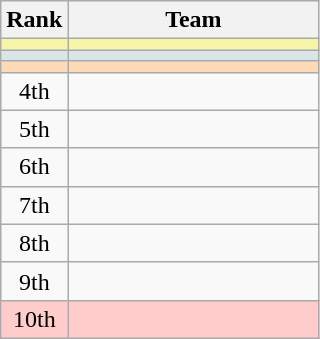<table class="wikitable" style="text-align:center">
<tr>
<th width=30>Rank</th>
<th width=160>Team</th>
</tr>
<tr style="background:#f7f6a8;">
<td></td>
<td align=left></td>
</tr>
<tr style="background:#dce5e5;">
<td></td>
<td align=left></td>
</tr>
<tr style="background:#ffdab9;">
<td></td>
<td align=left></td>
</tr>
<tr>
<td>4th</td>
<td align=left></td>
</tr>
<tr>
<td>5th</td>
<td align=left></td>
</tr>
<tr>
<td>6th</td>
<td align=left></td>
</tr>
<tr>
<td>7th</td>
<td align=left></td>
</tr>
<tr>
<td>8th</td>
<td align=left></td>
</tr>
<tr>
<td>9th</td>
<td align=left></td>
</tr>
<tr style="background:#ffcccc;">
<td>10th</td>
<td align=left></td>
</tr>
</table>
